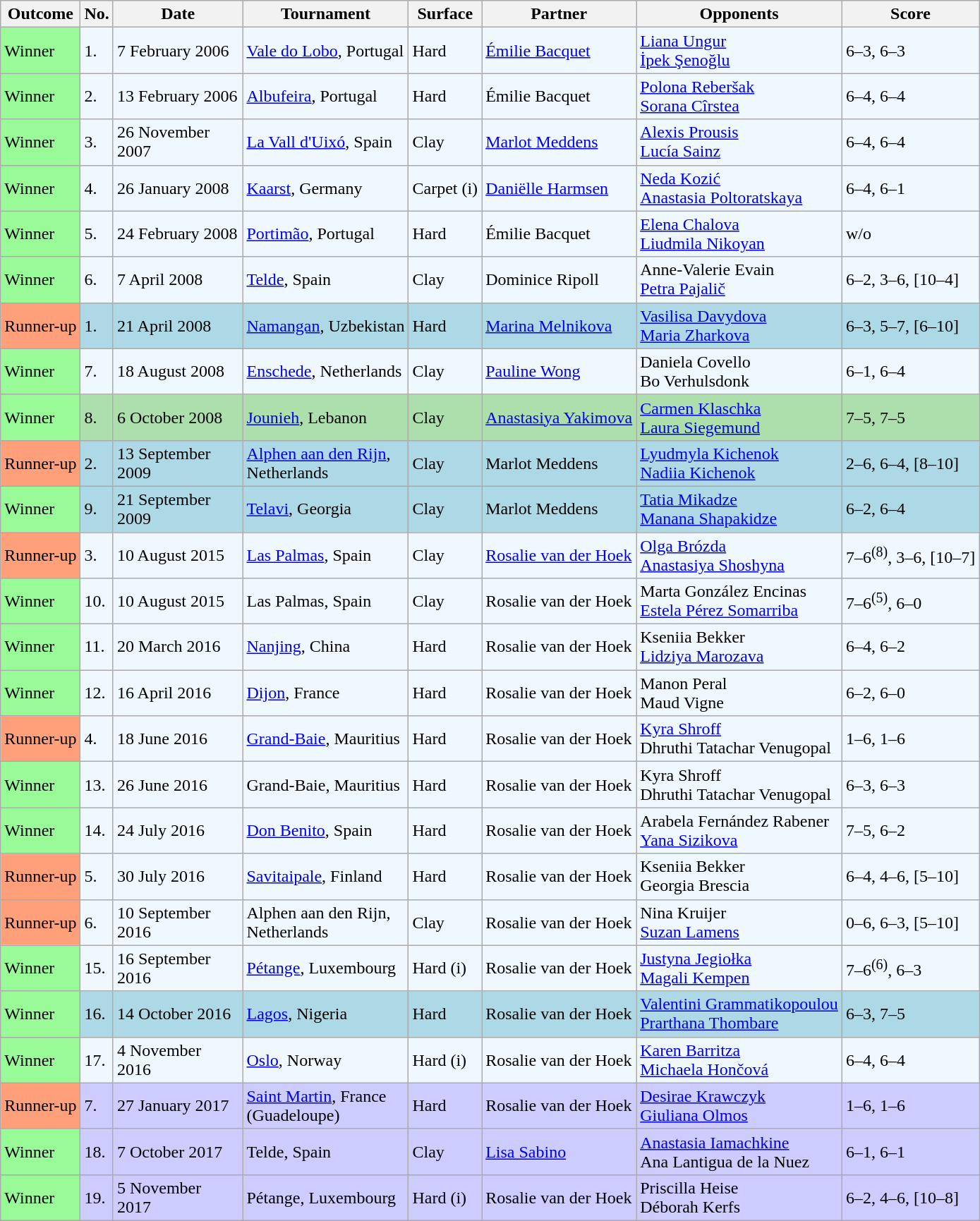<table class="sortable wikitable">
<tr>
<th>Outcome</th>
<th>No.</th>
<th width=115>Date</th>
<th>Tournament</th>
<th>Surface</th>
<th>Partner</th>
<th>Opponents</th>
<th class="unsortable">Score</th>
</tr>
<tr style="background:#f0f8ff;">
<td bgcolor="98FB98">Winner</td>
<td>1.</td>
<td>7 February 2006</td>
<td><a href='#'>Vale do Lobo</a>, Portugal</td>
<td>Hard</td>
<td> <a href='#'>Émilie Bacquet</a></td>
<td> <a href='#'>Liana Ungur</a> <br>  <a href='#'>İpek Şenoğlu</a></td>
<td>6–3, 6–3</td>
</tr>
<tr style="background:#f0f8ff;">
<td bgcolor="98FB98">Winner</td>
<td>2.</td>
<td>13 February 2006</td>
<td><a href='#'>Albufeira</a>, Portugal</td>
<td>Hard</td>
<td> Émilie Bacquet</td>
<td> <a href='#'>Polona Reberšak</a> <br>  <a href='#'>Sorana Cîrstea</a></td>
<td>6–4, 6–4</td>
</tr>
<tr style="background:#f0f8ff;">
<td bgcolor="98FB98">Winner</td>
<td>3.</td>
<td>26 November 2007</td>
<td><a href='#'>La Vall d'Uixó</a>, Spain</td>
<td>Clay</td>
<td> <a href='#'>Marlot Meddens</a></td>
<td> <a href='#'>Alexis Prousis</a> <br>  <a href='#'>Lucía Sainz</a></td>
<td>6–4, 6–4</td>
</tr>
<tr style="background:#f0f8ff;">
<td bgcolor="98FB98">Winner</td>
<td>4.</td>
<td>26 January 2008</td>
<td><a href='#'>Kaarst</a>, Germany</td>
<td>Carpet (i)</td>
<td> <a href='#'>Daniëlle Harmsen</a></td>
<td> <a href='#'>Neda Kozić</a> <br>  <a href='#'>Anastasia Poltoratskaya</a></td>
<td>6–4, 6–1</td>
</tr>
<tr style="background:#f0f8ff;">
<td bgcolor="98FB98">Winner</td>
<td>5.</td>
<td>24 February 2008</td>
<td><a href='#'>Portimão</a>, Portugal</td>
<td>Hard</td>
<td> Émilie Bacquet</td>
<td> <a href='#'>Elena Chalova</a> <br>  <a href='#'>Liudmila Nikoyan</a></td>
<td>w/o</td>
</tr>
<tr style="background:#f0f8ff;">
<td style="background:#98fb98;">Winner</td>
<td>6.</td>
<td>7 April 2008</td>
<td><a href='#'>Telde</a>, Spain</td>
<td>Clay</td>
<td> Dominice Ripoll</td>
<td> Anne-Valerie Evain <br>  <a href='#'>Petra Pajalič</a></td>
<td>6–2, 3–6, [10–4]</td>
</tr>
<tr style="background:lightblue;">
<td style="background:#ffa07a;">Runner-up</td>
<td>1.</td>
<td>21 April 2008</td>
<td><a href='#'>Namangan</a>, Uzbekistan</td>
<td>Hard</td>
<td> <a href='#'>Marina Melnikova</a></td>
<td> <a href='#'>Vasilisa Davydova</a> <br>  <a href='#'>Maria Zharkova</a></td>
<td>6–3, 5–7, [6–10]</td>
</tr>
<tr style="background:#f0f8ff;">
<td style="background:#98fb98;">Winner</td>
<td>7.</td>
<td>18 August 2008</td>
<td><a href='#'>Enschede</a>, Netherlands</td>
<td>Clay</td>
<td> <a href='#'>Pauline Wong</a></td>
<td> Daniela Covello <br>  Bo Verhulsdonk</td>
<td>6–1, 6–4</td>
</tr>
<tr style="background:#addfad;">
<td bgcolor=98FB98>Winner</td>
<td>8.</td>
<td>6 October 2008</td>
<td><a href='#'>Jounieh</a>, Lebanon</td>
<td>Clay</td>
<td> <a href='#'>Anastasiya Yakimova</a></td>
<td> <a href='#'>Carmen Klaschka</a> <br>  <a href='#'>Laura Siegemund</a></td>
<td>7–5, 7–5</td>
</tr>
<tr style="background:lightblue;">
<td style="background:#ffa07a;">Runner-up</td>
<td>2.</td>
<td>13 September 2009</td>
<td><a href='#'>Alphen aan den Rijn</a>, <br>Netherlands</td>
<td>Clay</td>
<td> Marlot Meddens</td>
<td> <a href='#'>Lyudmyla Kichenok</a> <br>  <a href='#'>Nadiia Kichenok</a></td>
<td>2–6, 6–4, [8–10]</td>
</tr>
<tr style="background:lightblue;">
<td bgcolor=98FB98>Winner</td>
<td>9.</td>
<td>21 September 2009</td>
<td><a href='#'>Telavi</a>, Georgia</td>
<td>Clay</td>
<td> Marlot Meddens</td>
<td> <a href='#'>Tatia Mikadze</a> <br>  <a href='#'>Manana Shapakidze</a></td>
<td>6–2, 6–4</td>
</tr>
<tr style="background:#f0f8ff;">
<td style="background:#ffa07a;">Runner-up</td>
<td>3.</td>
<td>10 August 2015</td>
<td><a href='#'>Las Palmas</a>, Spain</td>
<td>Clay</td>
<td> <a href='#'>Rosalie van der Hoek</a></td>
<td> <a href='#'>Olga Brózda</a> <br>  <a href='#'>Anastasiya Shoshyna</a></td>
<td>7–6<sup>(8)</sup>, 3–6, [10–7]</td>
</tr>
<tr style="background:#f0f8ff;">
<td bgcolor=98FB98>Winner</td>
<td>10.</td>
<td>10 August 2015</td>
<td>Las Palmas, Spain</td>
<td>Clay</td>
<td> Rosalie van der Hoek</td>
<td> Marta González Encinas <br>  <a href='#'>Estela Pérez Somarriba</a></td>
<td>7–6<sup>(5)</sup>, 6–0</td>
</tr>
<tr style="background:#f0f8ff;">
<td bgcolor=98FB98>Winner</td>
<td>11.</td>
<td>20 March 2016</td>
<td><a href='#'>Nanjing</a>, China</td>
<td>Hard</td>
<td> Rosalie van der Hoek</td>
<td> Kseniia Bekker <br>  <a href='#'>Lidziya Marozava</a></td>
<td>6–4, 6–2</td>
</tr>
<tr style="background:#f0f8ff;">
<td bgcolor=98FB98>Winner</td>
<td>12.</td>
<td>16 April 2016</td>
<td><a href='#'>Dijon</a>, France</td>
<td>Hard</td>
<td> Rosalie van der Hoek</td>
<td> Manon Peral <br>  Maud Vigne</td>
<td>6–2, 6–0</td>
</tr>
<tr style="background:#f0f8ff;">
<td style="background:#ffa07a;">Runner-up</td>
<td>4.</td>
<td>18 June 2016</td>
<td><a href='#'>Grand-Baie</a>, Mauritius</td>
<td>Hard</td>
<td> Rosalie van der Hoek</td>
<td> <a href='#'>Kyra Shroff</a> <br>  Dhruthi Tatachar Venugopal</td>
<td>1–6, 1–6</td>
</tr>
<tr style="background:#f0f8ff;">
<td bgcolor=98FB98>Winner</td>
<td>13.</td>
<td>26 June 2016</td>
<td>Grand-Baie, Mauritius</td>
<td>Hard</td>
<td> Rosalie van der Hoek</td>
<td> Kyra Shroff <br>  Dhruthi Tatachar Venugopal</td>
<td>6–3, 6–3</td>
</tr>
<tr style="background:#f0f8ff;">
<td bgcolor=98FB98>Winner</td>
<td>14.</td>
<td>24 July 2016</td>
<td><a href='#'>Don Benito</a>, Spain</td>
<td>Hard</td>
<td> Rosalie van der Hoek</td>
<td> Arabela Fernández Rabener <br>  <a href='#'>Yana Sizikova</a></td>
<td>7–5, 6–2</td>
</tr>
<tr style="background:#f0f8ff;">
<td style="background:#ffa07a;">Runner-up</td>
<td>5.</td>
<td>30 July 2016</td>
<td><a href='#'>Savitaipale</a>, Finland</td>
<td>Hard</td>
<td> Rosalie van der Hoek</td>
<td> Kseniia Bekker <br>  Georgia Brescia</td>
<td>6–4, 4–6, [5–10]</td>
</tr>
<tr style="background:#f0f8ff;">
<td style="background:#ffa07a;">Runner-up</td>
<td>6.</td>
<td>10 September 2016</td>
<td>Alphen aan den Rijn, <br>Netherlands</td>
<td>Clay</td>
<td> Rosalie van der Hoek</td>
<td> Nina Kruijer <br>  <a href='#'>Suzan Lamens</a></td>
<td>0–6, 6–3, [5–10]</td>
</tr>
<tr style="background:#f0f8ff;">
<td bgcolor=98FB98>Winner</td>
<td>15.</td>
<td>16 September 2016</td>
<td><a href='#'>Pétange</a>, Luxembourg</td>
<td>Hard (i)</td>
<td> Rosalie van der Hoek</td>
<td> <a href='#'>Justyna Jegiołka</a> <br>  <a href='#'>Magali Kempen</a></td>
<td>7–6<sup>(6)</sup>, 6–3</td>
</tr>
<tr style="background:lightblue;">
<td bgcolor=98FB98>Winner</td>
<td>16.</td>
<td>14 October 2016</td>
<td><a href='#'>Lagos</a>, Nigeria</td>
<td>Hard</td>
<td> Rosalie van der Hoek</td>
<td> <a href='#'>Valentini Grammatikopoulou</a> <br>  <a href='#'>Prarthana Thombare</a></td>
<td>6–3, 7–5</td>
</tr>
<tr style="background:#f0f8ff;">
<td bgcolor=98FB98>Winner</td>
<td>17.</td>
<td>4 November 2016</td>
<td><a href='#'>Oslo</a>, Norway</td>
<td>Hard (i)</td>
<td> Rosalie van der Hoek</td>
<td> <a href='#'>Karen Barritza</a> <br>  <a href='#'>Michaela Hončová</a></td>
<td>6–4, 6–4</td>
</tr>
<tr style="background:#ccccff;">
<td style="background:#ffa07a;">Runner-up</td>
<td>7.</td>
<td>27 January 2017</td>
<td><a href='#'>Saint Martin</a>, France <br>(Guadeloupe)</td>
<td>Hard</td>
<td> Rosalie van der Hoek</td>
<td> <a href='#'>Desirae Krawczyk</a> <br>  <a href='#'>Giuliana Olmos</a></td>
<td>1–6, 1–6</td>
</tr>
<tr style="background:#ccccff;">
<td style="background:#98fb98;">Winner</td>
<td>18.</td>
<td>7 October 2017</td>
<td>Telde, Spain</td>
<td>Clay</td>
<td> <a href='#'>Lisa Sabino</a></td>
<td> <a href='#'>Anastasia Iamachkine</a> <br>  Ana Lantigua de la Nuez</td>
<td>6–1, 6–1</td>
</tr>
<tr style="background:#ccccff;">
<td bgcolor=98FB98>Winner</td>
<td>19.</td>
<td>5 November 2017</td>
<td>Pétange, Luxembourg</td>
<td>Hard (i)</td>
<td> Rosalie van der Hoek</td>
<td> Priscilla Heise <br>  Déborah Kerfs</td>
<td>6–2, 4–6, [10–8]</td>
</tr>
</table>
